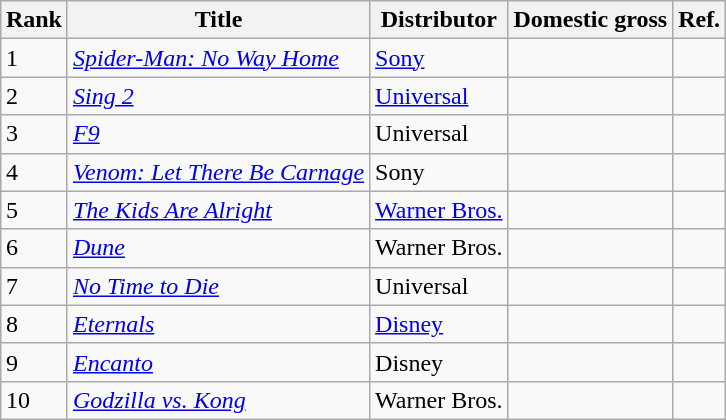<table class="wikitable sortable" style="margin:auto; margin:auto;">
<tr>
<th>Rank</th>
<th>Title</th>
<th>Distributor</th>
<th>Domestic gross</th>
<th>Ref.</th>
</tr>
<tr>
<td>1</td>
<td><em><a href='#'>Spider-Man: No Way Home</a></em></td>
<td><a href='#'>Sony</a></td>
<td></td>
<td></td>
</tr>
<tr>
<td>2</td>
<td><em><a href='#'>Sing 2</a></em></td>
<td><a href='#'>Universal</a></td>
<td></td>
<td></td>
</tr>
<tr>
<td>3</td>
<td><em><a href='#'>F9</a></em></td>
<td>Universal</td>
<td></td>
<td></td>
</tr>
<tr>
<td>4</td>
<td><em><a href='#'>Venom: Let There Be Carnage</a></em></td>
<td>Sony</td>
<td></td>
<td></td>
</tr>
<tr>
<td>5</td>
<td><em><a href='#'>The Kids Are Alright</a></em></td>
<td><a href='#'>Warner Bros.</a></td>
<td></td>
<td></td>
</tr>
<tr>
<td>6</td>
<td><em><a href='#'>Dune</a></em></td>
<td>Warner Bros.</td>
<td></td>
<td></td>
</tr>
<tr>
<td>7</td>
<td><em><a href='#'>No Time to Die</a></em></td>
<td>Universal</td>
<td></td>
<td></td>
</tr>
<tr>
<td>8</td>
<td><em><a href='#'>Eternals</a></em></td>
<td><a href='#'>Disney</a></td>
<td></td>
<td></td>
</tr>
<tr>
<td>9</td>
<td><em><a href='#'>Encanto</a></em></td>
<td>Disney</td>
<td></td>
<td></td>
</tr>
<tr>
<td>10</td>
<td><em><a href='#'>Godzilla vs. Kong</a></em></td>
<td>Warner Bros.</td>
<td></td>
<td></td>
</tr>
</table>
